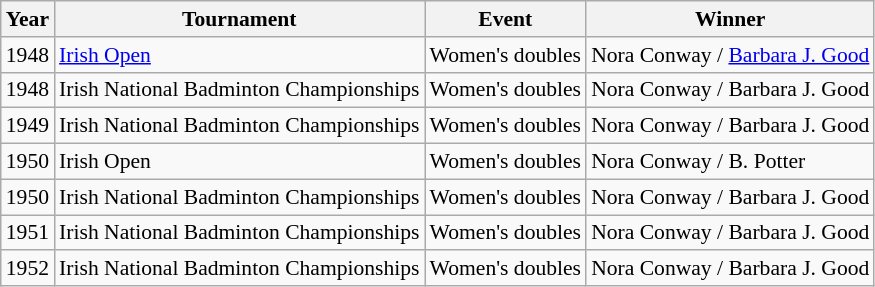<table class=wikitable style=font-size:90%;>
<tr>
<th>Year</th>
<th>Tournament</th>
<th>Event</th>
<th>Winner</th>
</tr>
<tr>
<td>1948</td>
<td><a href='#'>Irish Open</a></td>
<td>Women's doubles</td>
<td>Nora Conway / <a href='#'>Barbara J. Good</a></td>
</tr>
<tr>
<td>1948</td>
<td>Irish National Badminton Championships</td>
<td>Women's doubles</td>
<td>Nora Conway / Barbara J. Good</td>
</tr>
<tr>
<td>1949</td>
<td>Irish National Badminton Championships</td>
<td>Women's doubles</td>
<td>Nora Conway / Barbara J. Good</td>
</tr>
<tr>
<td>1950</td>
<td>Irish Open</td>
<td>Women's doubles</td>
<td>Nora Conway / B. Potter</td>
</tr>
<tr>
<td>1950</td>
<td>Irish National Badminton Championships</td>
<td>Women's doubles</td>
<td>Nora Conway / Barbara J. Good</td>
</tr>
<tr>
<td>1951</td>
<td>Irish National Badminton Championships</td>
<td>Women's doubles</td>
<td>Nora Conway / Barbara J. Good</td>
</tr>
<tr>
<td>1952</td>
<td>Irish National Badminton Championships</td>
<td>Women's doubles</td>
<td>Nora Conway / Barbara J. Good</td>
</tr>
</table>
